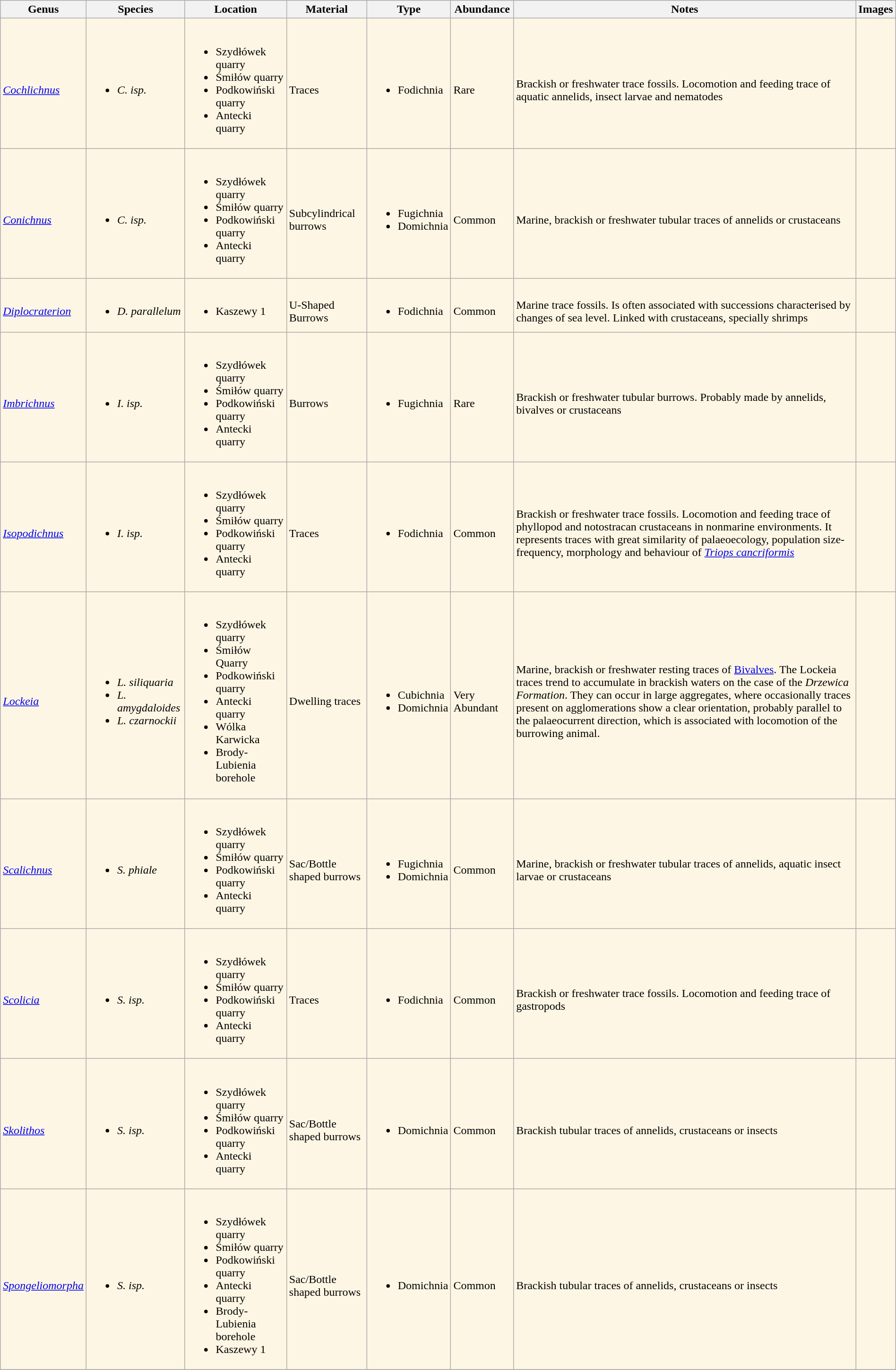<table class="wikitable"  style="margin:auto; width:100%;">
<tr>
<th>Genus</th>
<th>Species</th>
<th>Location</th>
<th>Material</th>
<th>Type</th>
<th>Abundance</th>
<th>Notes</th>
<th>Images</th>
</tr>
<tr>
<td style="background:#FEF6E4;"><br><em><a href='#'>Cochlichnus</a></em></td>
<td style="background:#FEF6E4;"><br><ul><li><em>C. isp.</em></li></ul></td>
<td style="background:#FEF6E4;"><br><ul><li>Szydłówek quarry</li><li>Śmiłów quarry</li><li>Podkowiński quarry</li><li>Antecki quarry</li></ul></td>
<td style="background:#FEF6E4;"><br>Traces</td>
<td style="background:#FEF6E4;"><br><ul><li>Fodichnia</li></ul></td>
<td style="background:#FEF6E4;"><br>Rare</td>
<td style="background:#FEF6E4;"><br>Brackish or freshwater trace fossils. Locomotion and feeding trace of aquatic annelids, insect larvae and nematodes</td>
<td style="background:#FEF6E4;"><br></td>
</tr>
<tr>
<td style="background:#FEF6E4;"><br><em><a href='#'>Conichnus</a></em></td>
<td style="background:#FEF6E4;"><br><ul><li><em>C. isp.</em></li></ul></td>
<td style="background:#FEF6E4;"><br><ul><li>Szydłówek quarry</li><li>Śmiłów quarry</li><li>Podkowiński quarry</li><li>Antecki quarry</li></ul></td>
<td style="background:#FEF6E4;"><br>Subcylindrical burrows</td>
<td style="background:#FEF6E4;"><br><ul><li>Fugichnia</li><li>Domichnia</li></ul></td>
<td style="background:#FEF6E4;"><br>Common</td>
<td style="background:#FEF6E4;"><br>Marine, brackish or freshwater tubular traces of annelids or crustaceans</td>
<td style="background:#FEF6E4;"></td>
</tr>
<tr>
<td style="background:#FEF6E4;"><br><em><a href='#'>Diplocraterion</a></em></td>
<td style="background:#FEF6E4;"><br><ul><li><em>D. parallelum</em></li></ul></td>
<td style="background:#FEF6E4;"><br><ul><li>Kaszewy 1</li></ul></td>
<td style="background:#FEF6E4;"><br>U-Shaped Burrows</td>
<td style="background:#FEF6E4;"><br><ul><li>Fodichnia</li></ul></td>
<td style="background:#FEF6E4;"><br>Common</td>
<td style="background:#FEF6E4;"><br>Marine trace fossils. Is often associated with successions characterised by changes of sea level. Linked with crustaceans, specially shrimps</td>
<td style="background:#FEF6E4;"><br></td>
</tr>
<tr>
<td style="background:#FEF6E4;"><br><em><a href='#'>Imbrichnus</a></em></td>
<td style="background:#FEF6E4;"><br><ul><li><em>I. isp.</em></li></ul></td>
<td style="background:#FEF6E4;"><br><ul><li>Szydłówek quarry</li><li>Śmiłów quarry</li><li>Podkowiński quarry</li><li>Antecki quarry</li></ul></td>
<td style="background:#FEF6E4;"><br>Burrows</td>
<td style="background:#FEF6E4;"><br><ul><li>Fugichnia</li></ul></td>
<td style="background:#FEF6E4;"><br>Rare</td>
<td style="background:#FEF6E4;"><br>Brackish or freshwater tubular burrows. Probably made by annelids, bivalves or crustaceans</td>
<td style="background:#FEF6E4;"></td>
</tr>
<tr>
<td style="background:#FEF6E4;"><br><em><a href='#'>Isopodichnus</a></em></td>
<td style="background:#FEF6E4;"><br><ul><li><em>I. isp.</em></li></ul></td>
<td style="background:#FEF6E4;"><br><ul><li>Szydłówek quarry</li><li>Śmiłów quarry</li><li>Podkowiński quarry</li><li>Antecki quarry</li></ul></td>
<td style="background:#FEF6E4;"><br>Traces</td>
<td style="background:#FEF6E4;"><br><ul><li>Fodichnia</li></ul></td>
<td style="background:#FEF6E4;"><br>Common</td>
<td style="background:#FEF6E4;"><br>Brackish or freshwater trace fossils. Locomotion and feeding trace of phyllopod and  notostracan crustaceans in nonmarine environments. It represents traces with great similarity of palaeoecology, population size-frequency, morphology and behaviour of <em><a href='#'>Triops cancriformis</a></em></td>
<td style="background:#FEF6E4;"><br></td>
</tr>
<tr>
<td style="background:#FEF6E4;"><br><em><a href='#'>Lockeia</a></em></td>
<td style="background:#FEF6E4;"><br><ul><li><em>L. siliquaria</em></li><li><em>L. amygdaloides</em></li><li><em>L. czarnockii</em></li></ul></td>
<td style="background:#FEF6E4;"><br><ul><li>Szydłówek quarry</li><li>Śmiłów Quarry</li><li>Podkowiński quarry</li><li>Antecki quarry</li><li>Wólka Karwicka</li><li>Brody-Lubienia borehole</li></ul></td>
<td style="background:#FEF6E4;"><br>Dwelling traces</td>
<td style="background:#FEF6E4;"><br><ul><li>Cubichnia</li><li>Domichnia</li></ul></td>
<td style="background:#FEF6E4;"><br>Very Abundant</td>
<td style="background:#FEF6E4;"><br>Marine, brackish or freshwater resting traces of <a href='#'>Bivalves</a>. The Lockeia traces trend to accumulate in brackish waters on the case of the <em>Drzewica Formation</em>. They can occur in large aggregates, where occasionally traces present on agglomerations show a clear orientation, probably parallel to the palaeocurrent direction, which is associated with locomotion of the burrowing animal.</td>
<td style="background:#FEF6E4;"><br></td>
</tr>
<tr>
<td style="background:#FEF6E4;"><br><em><a href='#'>Scalichnus</a></em></td>
<td style="background:#FEF6E4;"><br><ul><li><em>S. phiale</em></li></ul></td>
<td style="background:#FEF6E4;"><br><ul><li>Szydłówek quarry</li><li>Śmiłów quarry</li><li>Podkowiński quarry</li><li>Antecki quarry</li></ul></td>
<td style="background:#FEF6E4;"><br>Sac/Bottle shaped burrows</td>
<td style="background:#FEF6E4;"><br><ul><li>Fugichnia</li><li>Domichnia</li></ul></td>
<td style="background:#FEF6E4;"><br>Common</td>
<td style="background:#FEF6E4;"><br>Marine, brackish or freshwater tubular traces of annelids, aquatic insect larvae or crustaceans</td>
<td style="background:#FEF6E4;"></td>
</tr>
<tr>
<td style="background:#FEF6E4;"><br><em><a href='#'>Scolicia</a></em></td>
<td style="background:#FEF6E4;"><br><ul><li><em>S. isp.</em></li></ul></td>
<td style="background:#FEF6E4;"><br><ul><li>Szydłówek quarry</li><li>Śmiłów quarry</li><li>Podkowiński quarry</li><li>Antecki quarry</li></ul></td>
<td style="background:#FEF6E4;"><br>Traces</td>
<td style="background:#FEF6E4;"><br><ul><li>Fodichnia</li></ul></td>
<td style="background:#FEF6E4;"><br>Common</td>
<td style="background:#FEF6E4;"><br>Brackish or freshwater trace fossils. Locomotion and feeding trace of gastropods</td>
<td style="background:#FEF6E4;"><br></td>
</tr>
<tr>
<td style="background:#FEF6E4;"><br><em><a href='#'>Skolithos</a></em></td>
<td style="background:#FEF6E4;"><br><ul><li><em>S. isp.</em></li></ul></td>
<td style="background:#FEF6E4;"><br><ul><li>Szydłówek quarry</li><li>Śmiłów quarry</li><li>Podkowiński quarry</li><li>Antecki quarry</li></ul></td>
<td style="background:#FEF6E4;"><br>Sac/Bottle shaped burrows</td>
<td style="background:#FEF6E4;"><br><ul><li>Domichnia</li></ul></td>
<td style="background:#FEF6E4;"><br>Common</td>
<td style="background:#FEF6E4;"><br>Brackish tubular traces of annelids, crustaceans or insects</td>
<td style="background:#FEF6E4;"></td>
</tr>
<tr>
<td style="background:#FEF6E4;"><br><em><a href='#'>Spongeliomorpha</a></em></td>
<td style="background:#FEF6E4;"><br><ul><li><em>S. isp.</em></li></ul></td>
<td style="background:#FEF6E4;"><br><ul><li>Szydłówek quarry</li><li>Śmiłów quarry</li><li>Podkowiński quarry</li><li>Antecki quarry</li><li>Brody-Lubienia borehole</li><li>Kaszewy 1</li></ul></td>
<td style="background:#FEF6E4;"><br>Sac/Bottle shaped burrows</td>
<td style="background:#FEF6E4;"><br><ul><li>Domichnia</li></ul></td>
<td style="background:#FEF6E4;"><br>Common</td>
<td style="background:#FEF6E4;"><br>Brackish tubular traces of annelids, crustaceans or insects</td>
<td style="background:#FEF6E4;"></td>
</tr>
<tr>
</tr>
</table>
